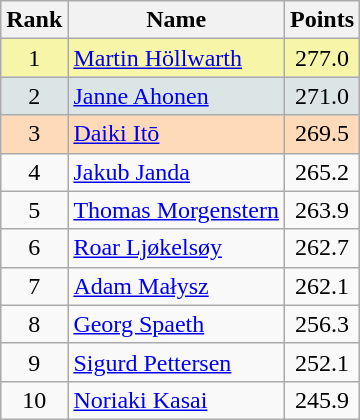<table class="wikitable sortable">
<tr>
<th align=Center>Rank</th>
<th>Name</th>
<th>Points</th>
</tr>
<tr style="background:#F7F6A8">
<td align=center>1</td>
<td> <a href='#'>Martin Höllwarth</a></td>
<td align=center>277.0</td>
</tr>
<tr style="background: #DCE5E5;">
<td align=center>2</td>
<td> <a href='#'>Janne Ahonen</a></td>
<td align=center>271.0</td>
</tr>
<tr style="background: #FFDAB9;">
<td align=center>3</td>
<td> <a href='#'>Daiki Itō</a></td>
<td align=center>269.5</td>
</tr>
<tr>
<td align=center>4</td>
<td> <a href='#'>Jakub Janda</a></td>
<td align=center>265.2</td>
</tr>
<tr>
<td align=center>5</td>
<td> <a href='#'>Thomas Morgenstern</a></td>
<td align=center>263.9</td>
</tr>
<tr>
<td align=center>6</td>
<td> <a href='#'>Roar Ljøkelsøy</a></td>
<td align=center>262.7</td>
</tr>
<tr>
<td align=center>7</td>
<td> <a href='#'>Adam Małysz</a></td>
<td align=center>262.1</td>
</tr>
<tr>
<td align=center>8</td>
<td> <a href='#'>Georg Spaeth</a></td>
<td align=center>256.3</td>
</tr>
<tr>
<td align=center>9</td>
<td> <a href='#'>Sigurd Pettersen</a></td>
<td align=center>252.1</td>
</tr>
<tr>
<td align=center>10</td>
<td> <a href='#'>Noriaki Kasai</a></td>
<td align=center>245.9</td>
</tr>
</table>
